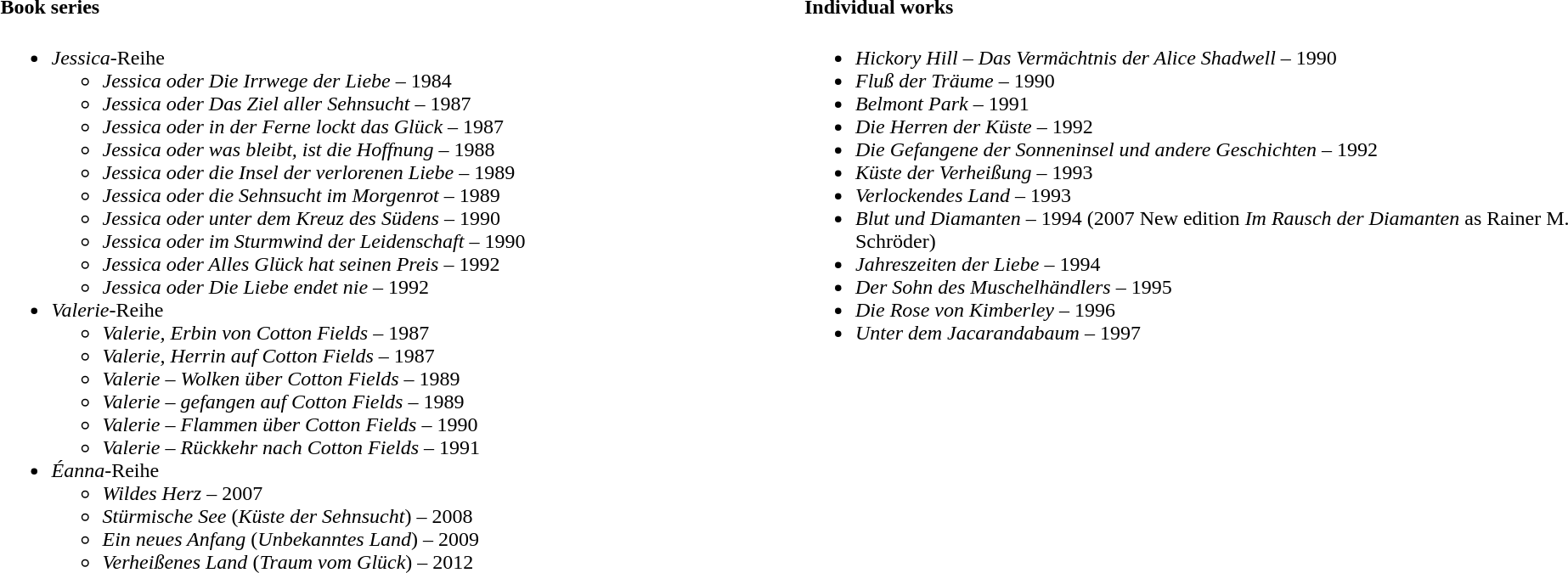<table width="100%" align="center"|>
<tr>
<td width="50%" valign="top"><br><h4>Book series</h4><ul><li><em>Jessica</em>-Reihe<ul><li><em>Jessica oder Die Irrwege der Liebe</em> – 1984</li><li><em>Jessica oder Das Ziel aller Sehnsucht</em> – 1987</li><li><em>Jessica oder in der Ferne lockt das Glück</em> – 1987</li><li><em>Jessica oder was bleibt, ist die Hoffnung</em> – 1988</li><li><em>Jessica oder die Insel der verlorenen Liebe</em> – 1989</li><li><em>Jessica oder die Sehnsucht im Morgenrot</em> – 1989</li><li><em>Jessica oder unter dem Kreuz des Südens</em> – 1990</li><li><em>Jessica oder im Sturmwind der Leidenschaft</em> – 1990</li><li><em>Jessica oder Alles Glück hat seinen Preis</em> – 1992</li><li><em>Jessica oder Die Liebe endet nie</em> – 1992</li></ul></li><li><em>Valerie</em>-Reihe<ul><li><em>Valerie, Erbin von Cotton Fields</em> – 1987</li><li><em>Valerie, Herrin auf Cotton Fields</em> – 1987</li><li><em>Valerie – Wolken über Cotton Fields</em> – 1989</li><li><em>Valerie – gefangen auf Cotton Fields</em> – 1989</li><li><em>Valerie – Flammen über Cotton Fields</em> – 1990</li><li><em>Valerie – Rückkehr nach Cotton Fields</em> – 1991</li></ul></li><li><em>Éanna</em>-Reihe<ul><li><em>Wildes Herz</em> – 2007</li><li><em>Stürmische See</em> (<em>Küste der Sehnsucht</em>) – 2008</li><li><em>Ein neues Anfang</em> (<em>Unbekanntes Land</em>) – 2009</li><li><em>Verheißenes Land</em> (<em>Traum vom Glück</em>) – 2012</li></ul></li></ul></td>
<td width="50%" valign="top"><br><h4>Individual works</h4><ul><li><em>Hickory Hill – Das Vermächtnis der Alice Shadwell</em> – 1990</li><li><em>Fluß der Träume</em> – 1990</li><li><em>Belmont Park</em> – 1991</li><li><em>Die Herren der Küste</em> – 1992</li><li><em>Die Gefangene der Sonneninsel und andere Geschichten</em> – 1992</li><li><em>Küste der Verheißung</em> – 1993</li><li><em>Verlockendes Land</em> – 1993</li><li><em>Blut und Diamanten</em> – 1994 (2007 New edition <em>Im Rausch der Diamanten</em> as Rainer M. Schröder)</li><li><em>Jahreszeiten der Liebe</em> – 1994</li><li><em>Der Sohn des Muschelhändlers</em> – 1995</li><li><em>Die Rose von Kimberley</em> – 1996</li><li><em>Unter dem Jacarandabaum</em> – 1997</li></ul></td>
</tr>
<tr>
</tr>
</table>
